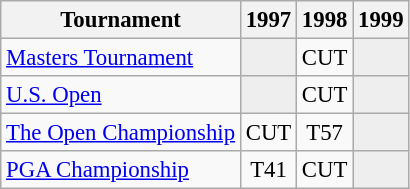<table class="wikitable" style="font-size:95%;text-align:center;">
<tr>
<th>Tournament</th>
<th>1997</th>
<th>1998</th>
<th>1999</th>
</tr>
<tr>
<td align=left><a href='#'>Masters Tournament</a></td>
<td style="background:#eeeeee;"></td>
<td>CUT</td>
<td style="background:#eeeeee;"></td>
</tr>
<tr>
<td align=left><a href='#'>U.S. Open</a></td>
<td style="background:#eeeeee;"></td>
<td>CUT</td>
<td style="background:#eeeeee;"></td>
</tr>
<tr>
<td align=left><a href='#'>The Open Championship</a></td>
<td>CUT</td>
<td>T57</td>
<td style="background:#eeeeee;"></td>
</tr>
<tr>
<td align=left><a href='#'>PGA Championship</a></td>
<td>T41</td>
<td>CUT</td>
<td style="background:#eeeeee;"></td>
</tr>
</table>
